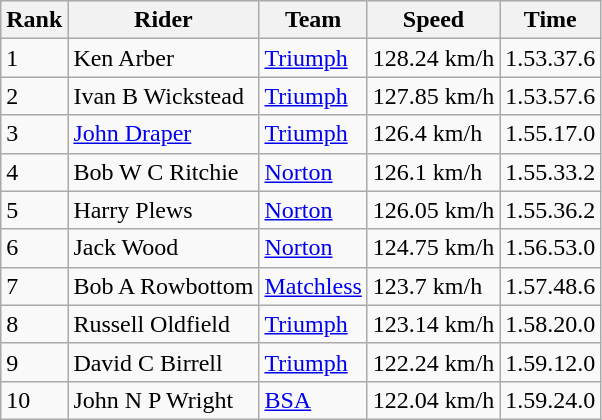<table class="wikitable">
<tr style="background:#efefef;">
<th>Rank</th>
<th>Rider</th>
<th>Team</th>
<th>Speed</th>
<th>Time</th>
</tr>
<tr>
<td>1</td>
<td> Ken Arber</td>
<td><a href='#'>Triumph</a></td>
<td>128.24 km/h</td>
<td>1.53.37.6</td>
</tr>
<tr>
<td>2</td>
<td> Ivan B Wickstead</td>
<td><a href='#'>Triumph</a></td>
<td>127.85 km/h</td>
<td>1.53.57.6</td>
</tr>
<tr>
<td>3</td>
<td> <a href='#'>John Draper</a></td>
<td><a href='#'>Triumph</a></td>
<td>126.4 km/h</td>
<td>1.55.17.0</td>
</tr>
<tr>
<td>4</td>
<td> Bob W C Ritchie</td>
<td><a href='#'>Norton</a></td>
<td>126.1 km/h</td>
<td>1.55.33.2</td>
</tr>
<tr>
<td>5</td>
<td> Harry Plews</td>
<td><a href='#'>Norton</a></td>
<td>126.05 km/h</td>
<td>1.55.36.2</td>
</tr>
<tr>
<td>6</td>
<td> Jack Wood</td>
<td><a href='#'>Norton</a></td>
<td>124.75 km/h</td>
<td>1.56.53.0</td>
</tr>
<tr>
<td>7</td>
<td> Bob A Rowbottom</td>
<td><a href='#'>Matchless</a></td>
<td>123.7 km/h</td>
<td>1.57.48.6</td>
</tr>
<tr>
<td>8</td>
<td> Russell Oldfield</td>
<td><a href='#'>Triumph</a></td>
<td>123.14 km/h</td>
<td>1.58.20.0</td>
</tr>
<tr>
<td>9</td>
<td> David C Birrell</td>
<td><a href='#'>Triumph</a></td>
<td>122.24 km/h</td>
<td>1.59.12.0</td>
</tr>
<tr>
<td>10</td>
<td> John N P Wright</td>
<td><a href='#'>BSA</a></td>
<td>122.04 km/h</td>
<td>1.59.24.0</td>
</tr>
</table>
